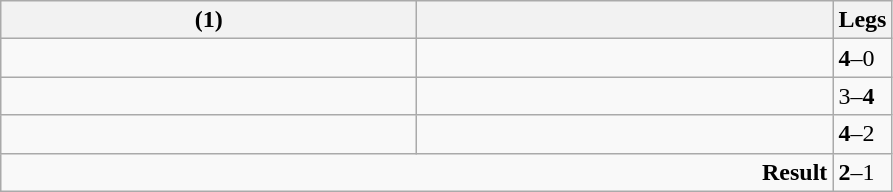<table class="wikitable">
<tr>
<th width=270> (1)</th>
<th width=270></th>
<th>Legs</th>
</tr>
<tr>
<td></td>
<td></td>
<td><strong>4</strong>–0</td>
</tr>
<tr>
<td></td>
<td></td>
<td>3–<strong>4</strong></td>
</tr>
<tr>
<td></td>
<td></td>
<td><strong>4</strong>–2</td>
</tr>
<tr>
<td colspan="2" align="right"><strong>Result</strong></td>
<td><strong>2</strong>–1</td>
</tr>
</table>
